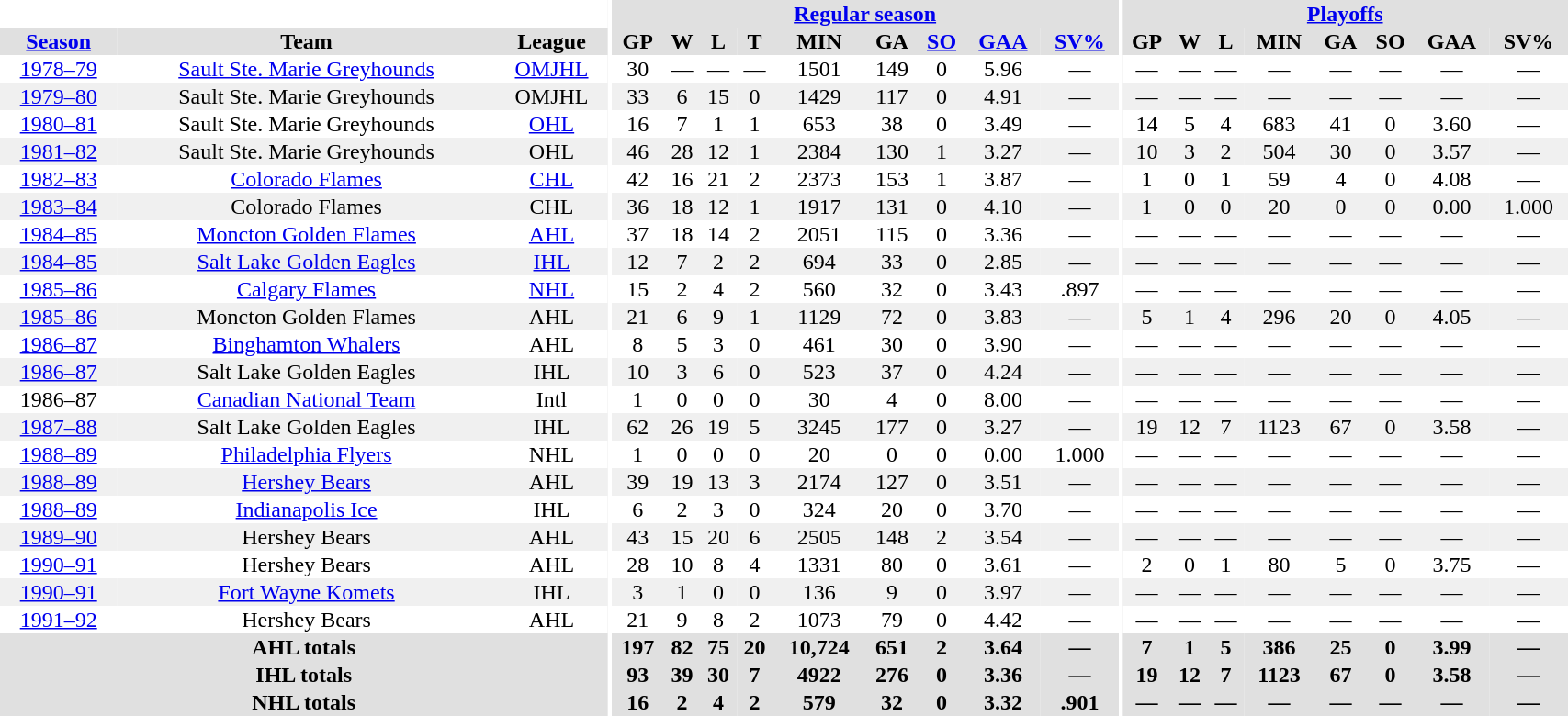<table border="0" cellpadding="1" cellspacing="0" style="width:90%; text-align:center;">
<tr bgcolor="#e0e0e0">
<th colspan="3" bgcolor="#ffffff"></th>
<th rowspan="99" bgcolor="#ffffff"></th>
<th colspan="9" bgcolor="#e0e0e0"><a href='#'>Regular season</a></th>
<th rowspan="99" bgcolor="#ffffff"></th>
<th colspan="8" bgcolor="#e0e0e0"><a href='#'>Playoffs</a></th>
</tr>
<tr bgcolor="#e0e0e0">
<th><a href='#'>Season</a></th>
<th>Team</th>
<th>League</th>
<th>GP</th>
<th>W</th>
<th>L</th>
<th>T</th>
<th>MIN</th>
<th>GA</th>
<th><a href='#'>SO</a></th>
<th><a href='#'>GAA</a></th>
<th><a href='#'>SV%</a></th>
<th>GP</th>
<th>W</th>
<th>L</th>
<th>MIN</th>
<th>GA</th>
<th>SO</th>
<th>GAA</th>
<th>SV%</th>
</tr>
<tr>
<td><a href='#'>1978–79</a></td>
<td><a href='#'>Sault Ste. Marie Greyhounds</a></td>
<td><a href='#'>OMJHL</a></td>
<td>30</td>
<td>—</td>
<td>—</td>
<td>—</td>
<td>1501</td>
<td>149</td>
<td>0</td>
<td>5.96</td>
<td>—</td>
<td>—</td>
<td>—</td>
<td>—</td>
<td>—</td>
<td>—</td>
<td>—</td>
<td>—</td>
<td>—</td>
</tr>
<tr bgcolor="#f0f0f0">
<td><a href='#'>1979–80</a></td>
<td>Sault Ste. Marie Greyhounds</td>
<td>OMJHL</td>
<td>33</td>
<td>6</td>
<td>15</td>
<td>0</td>
<td>1429</td>
<td>117</td>
<td>0</td>
<td>4.91</td>
<td>—</td>
<td>—</td>
<td>—</td>
<td>—</td>
<td>—</td>
<td>—</td>
<td>—</td>
<td>—</td>
<td>—</td>
</tr>
<tr>
<td><a href='#'>1980–81</a></td>
<td>Sault Ste. Marie Greyhounds</td>
<td><a href='#'>OHL</a></td>
<td>16</td>
<td>7</td>
<td>1</td>
<td>1</td>
<td>653</td>
<td>38</td>
<td>0</td>
<td>3.49</td>
<td>—</td>
<td>14</td>
<td>5</td>
<td>4</td>
<td>683</td>
<td>41</td>
<td>0</td>
<td>3.60</td>
<td>—</td>
</tr>
<tr bgcolor="#f0f0f0">
<td><a href='#'>1981–82</a></td>
<td>Sault Ste. Marie Greyhounds</td>
<td>OHL</td>
<td>46</td>
<td>28</td>
<td>12</td>
<td>1</td>
<td>2384</td>
<td>130</td>
<td>1</td>
<td>3.27</td>
<td>—</td>
<td>10</td>
<td>3</td>
<td>2</td>
<td>504</td>
<td>30</td>
<td>0</td>
<td>3.57</td>
<td>—</td>
</tr>
<tr>
<td><a href='#'>1982–83</a></td>
<td><a href='#'>Colorado Flames</a></td>
<td><a href='#'>CHL</a></td>
<td>42</td>
<td>16</td>
<td>21</td>
<td>2</td>
<td>2373</td>
<td>153</td>
<td>1</td>
<td>3.87</td>
<td>—</td>
<td>1</td>
<td>0</td>
<td>1</td>
<td>59</td>
<td>4</td>
<td>0</td>
<td>4.08</td>
<td>—</td>
</tr>
<tr bgcolor="#f0f0f0">
<td><a href='#'>1983–84</a></td>
<td>Colorado Flames</td>
<td>CHL</td>
<td>36</td>
<td>18</td>
<td>12</td>
<td>1</td>
<td>1917</td>
<td>131</td>
<td>0</td>
<td>4.10</td>
<td>—</td>
<td>1</td>
<td>0</td>
<td>0</td>
<td>20</td>
<td>0</td>
<td>0</td>
<td>0.00</td>
<td>1.000</td>
</tr>
<tr>
<td><a href='#'>1984–85</a></td>
<td><a href='#'>Moncton Golden Flames</a></td>
<td><a href='#'>AHL</a></td>
<td>37</td>
<td>18</td>
<td>14</td>
<td>2</td>
<td>2051</td>
<td>115</td>
<td>0</td>
<td>3.36</td>
<td>—</td>
<td>—</td>
<td>—</td>
<td>—</td>
<td>—</td>
<td>—</td>
<td>—</td>
<td>—</td>
<td>—</td>
</tr>
<tr bgcolor="#f0f0f0">
<td><a href='#'>1984–85</a></td>
<td><a href='#'>Salt Lake Golden Eagles</a></td>
<td><a href='#'>IHL</a></td>
<td>12</td>
<td>7</td>
<td>2</td>
<td>2</td>
<td>694</td>
<td>33</td>
<td>0</td>
<td>2.85</td>
<td>—</td>
<td>—</td>
<td>—</td>
<td>—</td>
<td>—</td>
<td>—</td>
<td>—</td>
<td>—</td>
<td>—</td>
</tr>
<tr>
<td><a href='#'>1985–86</a></td>
<td><a href='#'>Calgary Flames</a></td>
<td><a href='#'>NHL</a></td>
<td>15</td>
<td>2</td>
<td>4</td>
<td>2</td>
<td>560</td>
<td>32</td>
<td>0</td>
<td>3.43</td>
<td>.897</td>
<td>—</td>
<td>—</td>
<td>—</td>
<td>—</td>
<td>—</td>
<td>—</td>
<td>—</td>
<td>—</td>
</tr>
<tr bgcolor="#f0f0f0">
<td><a href='#'>1985–86</a></td>
<td>Moncton Golden Flames</td>
<td>AHL</td>
<td>21</td>
<td>6</td>
<td>9</td>
<td>1</td>
<td>1129</td>
<td>72</td>
<td>0</td>
<td>3.83</td>
<td>—</td>
<td>5</td>
<td>1</td>
<td>4</td>
<td>296</td>
<td>20</td>
<td>0</td>
<td>4.05</td>
<td>—</td>
</tr>
<tr>
<td><a href='#'>1986–87</a></td>
<td><a href='#'>Binghamton Whalers</a></td>
<td>AHL</td>
<td>8</td>
<td>5</td>
<td>3</td>
<td>0</td>
<td>461</td>
<td>30</td>
<td>0</td>
<td>3.90</td>
<td>—</td>
<td>—</td>
<td>—</td>
<td>—</td>
<td>—</td>
<td>—</td>
<td>—</td>
<td>—</td>
<td>—</td>
</tr>
<tr bgcolor="#f0f0f0">
<td><a href='#'>1986–87</a></td>
<td>Salt Lake Golden Eagles</td>
<td>IHL</td>
<td>10</td>
<td>3</td>
<td>6</td>
<td>0</td>
<td>523</td>
<td>37</td>
<td>0</td>
<td>4.24</td>
<td>—</td>
<td>—</td>
<td>—</td>
<td>—</td>
<td>—</td>
<td>—</td>
<td>—</td>
<td>—</td>
<td>—</td>
</tr>
<tr>
<td>1986–87</td>
<td><a href='#'>Canadian National Team</a></td>
<td>Intl</td>
<td>1</td>
<td>0</td>
<td>0</td>
<td>0</td>
<td>30</td>
<td>4</td>
<td>0</td>
<td>8.00</td>
<td>—</td>
<td>—</td>
<td>—</td>
<td>—</td>
<td>—</td>
<td>—</td>
<td>—</td>
<td>—</td>
<td>—</td>
</tr>
<tr bgcolor="#f0f0f0">
<td><a href='#'>1987–88</a></td>
<td>Salt Lake Golden Eagles</td>
<td>IHL</td>
<td>62</td>
<td>26</td>
<td>19</td>
<td>5</td>
<td>3245</td>
<td>177</td>
<td>0</td>
<td>3.27</td>
<td>—</td>
<td>19</td>
<td>12</td>
<td>7</td>
<td>1123</td>
<td>67</td>
<td>0</td>
<td>3.58</td>
<td>—</td>
</tr>
<tr>
<td><a href='#'>1988–89</a></td>
<td><a href='#'>Philadelphia Flyers</a></td>
<td>NHL</td>
<td>1</td>
<td>0</td>
<td>0</td>
<td>0</td>
<td>20</td>
<td>0</td>
<td>0</td>
<td>0.00</td>
<td>1.000</td>
<td>—</td>
<td>—</td>
<td>—</td>
<td>—</td>
<td>—</td>
<td>—</td>
<td>—</td>
<td>—</td>
</tr>
<tr bgcolor="#f0f0f0">
<td><a href='#'>1988–89</a></td>
<td><a href='#'>Hershey Bears</a></td>
<td>AHL</td>
<td>39</td>
<td>19</td>
<td>13</td>
<td>3</td>
<td>2174</td>
<td>127</td>
<td>0</td>
<td>3.51</td>
<td>—</td>
<td>—</td>
<td>—</td>
<td>—</td>
<td>—</td>
<td>—</td>
<td>—</td>
<td>—</td>
<td>—</td>
</tr>
<tr>
<td><a href='#'>1988–89</a></td>
<td><a href='#'>Indianapolis Ice</a></td>
<td>IHL</td>
<td>6</td>
<td>2</td>
<td>3</td>
<td>0</td>
<td>324</td>
<td>20</td>
<td>0</td>
<td>3.70</td>
<td>—</td>
<td>—</td>
<td>—</td>
<td>—</td>
<td>—</td>
<td>—</td>
<td>—</td>
<td>—</td>
<td>—</td>
</tr>
<tr bgcolor="#f0f0f0">
<td><a href='#'>1989–90</a></td>
<td>Hershey Bears</td>
<td>AHL</td>
<td>43</td>
<td>15</td>
<td>20</td>
<td>6</td>
<td>2505</td>
<td>148</td>
<td>2</td>
<td>3.54</td>
<td>—</td>
<td>—</td>
<td>—</td>
<td>—</td>
<td>—</td>
<td>—</td>
<td>—</td>
<td>—</td>
<td>—</td>
</tr>
<tr>
<td><a href='#'>1990–91</a></td>
<td>Hershey Bears</td>
<td>AHL</td>
<td>28</td>
<td>10</td>
<td>8</td>
<td>4</td>
<td>1331</td>
<td>80</td>
<td>0</td>
<td>3.61</td>
<td>—</td>
<td>2</td>
<td>0</td>
<td>1</td>
<td>80</td>
<td>5</td>
<td>0</td>
<td>3.75</td>
<td>—</td>
</tr>
<tr bgcolor="#f0f0f0">
<td><a href='#'>1990–91</a></td>
<td><a href='#'>Fort Wayne Komets</a></td>
<td>IHL</td>
<td>3</td>
<td>1</td>
<td>0</td>
<td>0</td>
<td>136</td>
<td>9</td>
<td>0</td>
<td>3.97</td>
<td>—</td>
<td>—</td>
<td>—</td>
<td>—</td>
<td>—</td>
<td>—</td>
<td>—</td>
<td>—</td>
<td>—</td>
</tr>
<tr>
<td><a href='#'>1991–92</a></td>
<td>Hershey Bears</td>
<td>AHL</td>
<td>21</td>
<td>9</td>
<td>8</td>
<td>2</td>
<td>1073</td>
<td>79</td>
<td>0</td>
<td>4.42</td>
<td>—</td>
<td>—</td>
<td>—</td>
<td>—</td>
<td>—</td>
<td>—</td>
<td>—</td>
<td>—</td>
<td>—</td>
</tr>
<tr bgcolor="#e0e0e0">
<th colspan=3>AHL totals</th>
<th>197</th>
<th>82</th>
<th>75</th>
<th>20</th>
<th>10,724</th>
<th>651</th>
<th>2</th>
<th>3.64</th>
<th>—</th>
<th>7</th>
<th>1</th>
<th>5</th>
<th>386</th>
<th>25</th>
<th>0</th>
<th>3.99</th>
<th>—</th>
</tr>
<tr bgcolor="#e0e0e0">
<th colspan=3>IHL totals</th>
<th>93</th>
<th>39</th>
<th>30</th>
<th>7</th>
<th>4922</th>
<th>276</th>
<th>0</th>
<th>3.36</th>
<th>—</th>
<th>19</th>
<th>12</th>
<th>7</th>
<th>1123</th>
<th>67</th>
<th>0</th>
<th>3.58</th>
<th>—</th>
</tr>
<tr bgcolor="#e0e0e0">
<th colspan=3>NHL totals</th>
<th>16</th>
<th>2</th>
<th>4</th>
<th>2</th>
<th>579</th>
<th>32</th>
<th>0</th>
<th>3.32</th>
<th>.901</th>
<th>—</th>
<th>—</th>
<th>—</th>
<th>—</th>
<th>—</th>
<th>—</th>
<th>—</th>
<th>—</th>
</tr>
</table>
